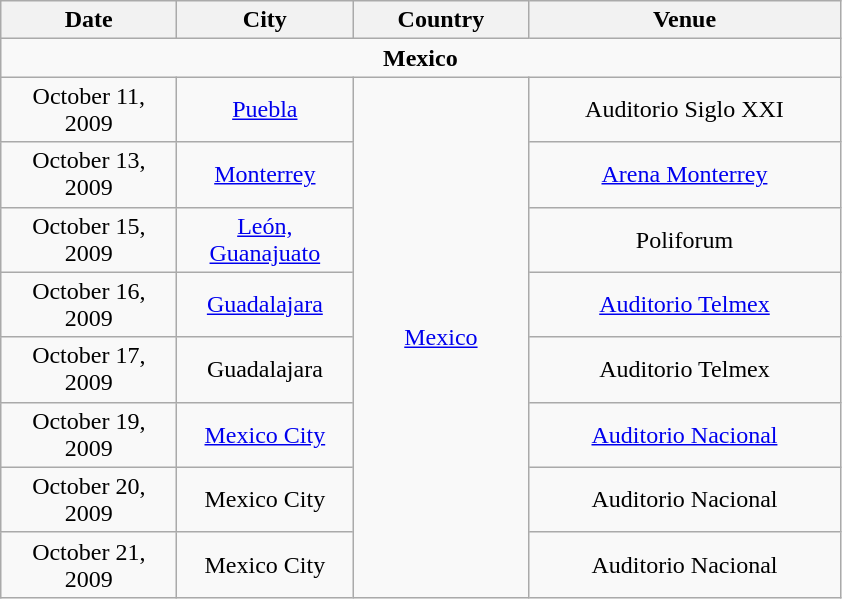<table class="wikitable" style="text-align:center;">
<tr>
<th width="110">Date</th>
<th width="110">City</th>
<th width="110">Country</th>
<th width="200">Venue</th>
</tr>
<tr>
<td colspan=4><strong>Mexico</strong></td>
</tr>
<tr>
<td>October 11, 2009</td>
<td><a href='#'>Puebla</a></td>
<td rowspan="8"><a href='#'>Mexico</a></td>
<td>Auditorio Siglo XXI</td>
</tr>
<tr>
<td>October 13, 2009</td>
<td><a href='#'>Monterrey</a></td>
<td><a href='#'>Arena Monterrey</a></td>
</tr>
<tr>
<td>October 15, 2009</td>
<td><a href='#'>León, Guanajuato</a></td>
<td>Poliforum</td>
</tr>
<tr>
<td>October 16, 2009</td>
<td><a href='#'>Guadalajara</a></td>
<td><a href='#'>Auditorio Telmex</a></td>
</tr>
<tr>
<td>October 17, 2009</td>
<td>Guadalajara</td>
<td>Auditorio Telmex</td>
</tr>
<tr>
<td>October 19, 2009</td>
<td><a href='#'>Mexico City</a></td>
<td><a href='#'>Auditorio Nacional</a></td>
</tr>
<tr>
<td>October 20, 2009</td>
<td>Mexico City</td>
<td>Auditorio Nacional</td>
</tr>
<tr>
<td>October 21, 2009</td>
<td>Mexico City</td>
<td>Auditorio Nacional</td>
</tr>
</table>
